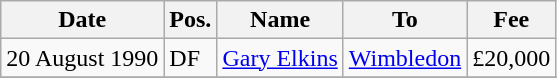<table class="wikitable">
<tr>
<th>Date</th>
<th>Pos.</th>
<th>Name</th>
<th>To</th>
<th>Fee</th>
</tr>
<tr>
<td>20 August 1990</td>
<td>DF</td>
<td> <a href='#'>Gary Elkins</a></td>
<td> <a href='#'>Wimbledon</a></td>
<td>£20,000</td>
</tr>
<tr>
</tr>
</table>
